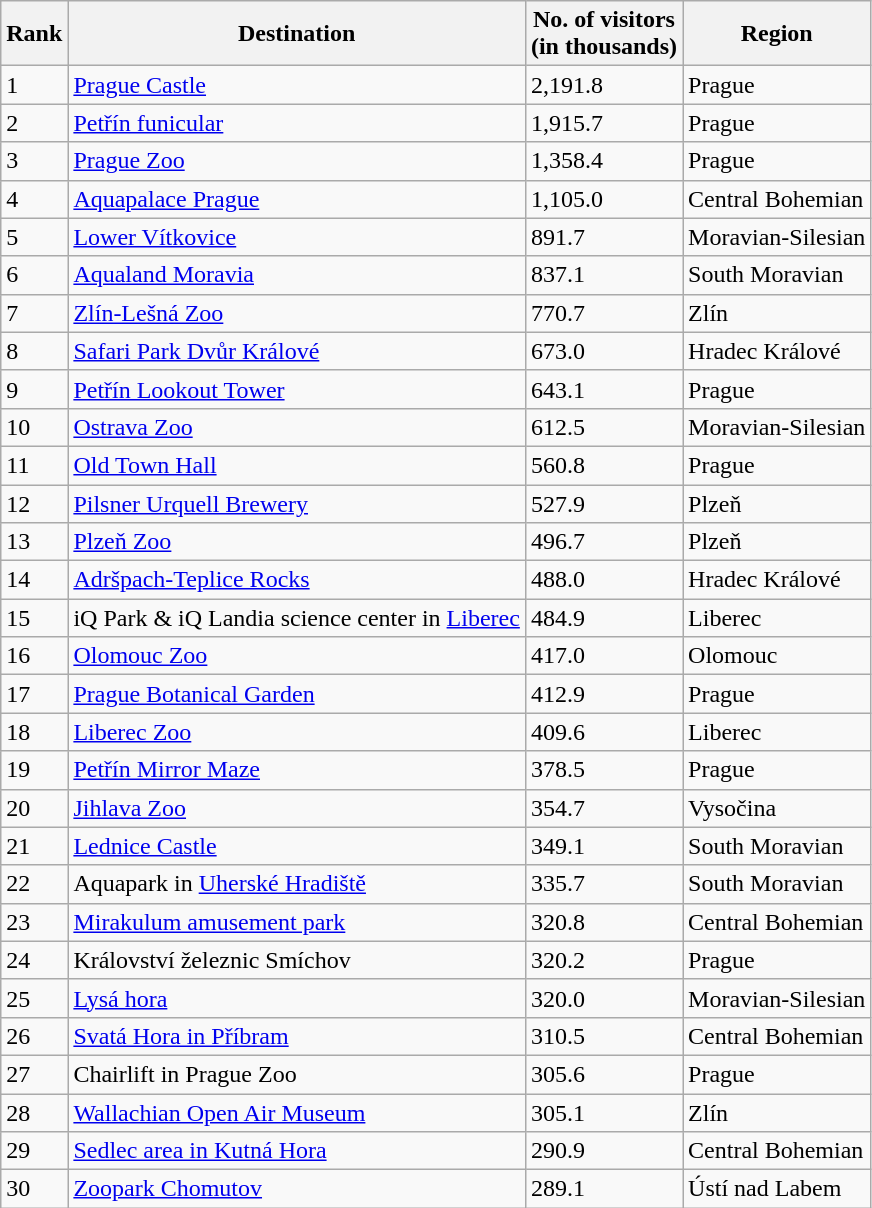<table class="wikitable sortable">
<tr>
<th>Rank</th>
<th>Destination</th>
<th>No. of visitors<br>(in thousands)</th>
<th>Region</th>
</tr>
<tr>
<td>1</td>
<td><a href='#'>Prague Castle</a></td>
<td>2,191.8</td>
<td>Prague</td>
</tr>
<tr>
<td>2</td>
<td><a href='#'>Petřín funicular</a></td>
<td>1,915.7</td>
<td>Prague</td>
</tr>
<tr>
<td>3</td>
<td><a href='#'>Prague Zoo</a></td>
<td>1,358.4</td>
<td>Prague</td>
</tr>
<tr>
<td>4</td>
<td><a href='#'>Aquapalace Prague</a></td>
<td>1,105.0</td>
<td>Central Bohemian</td>
</tr>
<tr>
<td>5</td>
<td><a href='#'>Lower Vítkovice</a></td>
<td>891.7</td>
<td>Moravian-Silesian</td>
</tr>
<tr>
<td>6</td>
<td><a href='#'>Aqualand Moravia</a></td>
<td>837.1</td>
<td>South Moravian</td>
</tr>
<tr>
<td>7</td>
<td><a href='#'>Zlín-Lešná Zoo</a></td>
<td>770.7</td>
<td>Zlín</td>
</tr>
<tr>
<td>8</td>
<td><a href='#'>Safari Park Dvůr Králové</a></td>
<td>673.0</td>
<td>Hradec Králové</td>
</tr>
<tr>
<td>9</td>
<td><a href='#'>Petřín Lookout Tower</a></td>
<td>643.1</td>
<td>Prague</td>
</tr>
<tr>
<td>10</td>
<td><a href='#'>Ostrava Zoo</a></td>
<td>612.5</td>
<td>Moravian-Silesian</td>
</tr>
<tr>
<td>11</td>
<td><a href='#'>Old Town Hall</a></td>
<td>560.8</td>
<td>Prague</td>
</tr>
<tr>
<td>12</td>
<td><a href='#'>Pilsner Urquell Brewery</a></td>
<td>527.9</td>
<td>Plzeň</td>
</tr>
<tr>
<td>13</td>
<td><a href='#'>Plzeň Zoo</a></td>
<td>496.7</td>
<td>Plzeň</td>
</tr>
<tr>
<td>14</td>
<td><a href='#'>Adršpach-Teplice Rocks</a></td>
<td>488.0</td>
<td>Hradec Králové</td>
</tr>
<tr>
<td>15</td>
<td>iQ Park & iQ Landia science center in <a href='#'>Liberec</a></td>
<td>484.9</td>
<td>Liberec</td>
</tr>
<tr>
<td>16</td>
<td><a href='#'>Olomouc Zoo</a></td>
<td>417.0</td>
<td>Olomouc</td>
</tr>
<tr>
<td>17</td>
<td><a href='#'>Prague Botanical Garden</a></td>
<td>412.9</td>
<td>Prague</td>
</tr>
<tr>
<td>18</td>
<td><a href='#'>Liberec Zoo</a></td>
<td>409.6</td>
<td>Liberec</td>
</tr>
<tr>
<td>19</td>
<td><a href='#'>Petřín Mirror Maze</a></td>
<td>378.5</td>
<td>Prague</td>
</tr>
<tr>
<td>20</td>
<td><a href='#'>Jihlava Zoo</a></td>
<td>354.7</td>
<td>Vysočina</td>
</tr>
<tr>
<td>21</td>
<td><a href='#'>Lednice Castle</a></td>
<td>349.1</td>
<td>South Moravian</td>
</tr>
<tr>
<td>22</td>
<td>Aquapark in <a href='#'>Uherské Hradiště</a></td>
<td>335.7</td>
<td>South Moravian</td>
</tr>
<tr>
<td>23</td>
<td><a href='#'>Mirakulum amusement park</a></td>
<td>320.8</td>
<td>Central Bohemian</td>
</tr>
<tr>
<td>24</td>
<td>Království železnic Smíchov</td>
<td>320.2</td>
<td>Prague</td>
</tr>
<tr>
<td>25</td>
<td><a href='#'>Lysá hora</a></td>
<td>320.0</td>
<td>Moravian-Silesian</td>
</tr>
<tr>
<td>26</td>
<td><a href='#'>Svatá Hora in Příbram</a></td>
<td>310.5</td>
<td>Central Bohemian</td>
</tr>
<tr>
<td>27</td>
<td>Chairlift in Prague Zoo</td>
<td>305.6</td>
<td>Prague</td>
</tr>
<tr>
<td>28</td>
<td><a href='#'>Wallachian Open Air Museum</a></td>
<td>305.1</td>
<td>Zlín</td>
</tr>
<tr>
<td>29</td>
<td><a href='#'>Sedlec area in Kutná Hora</a></td>
<td>290.9</td>
<td>Central Bohemian</td>
</tr>
<tr>
<td>30</td>
<td><a href='#'>Zoopark Chomutov</a></td>
<td>289.1</td>
<td>Ústí nad Labem</td>
</tr>
</table>
